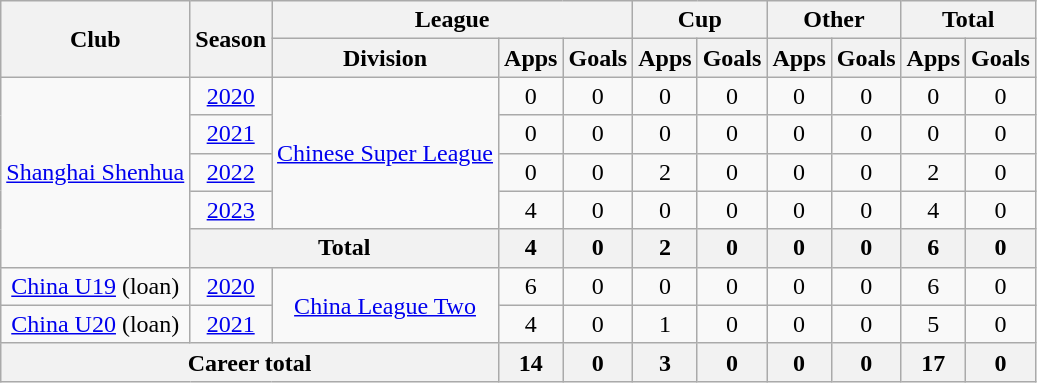<table class="wikitable" style="text-align: center">
<tr>
<th rowspan="2">Club</th>
<th rowspan="2">Season</th>
<th colspan="3">League</th>
<th colspan="2">Cup</th>
<th colspan="2">Other</th>
<th colspan="2">Total</th>
</tr>
<tr>
<th>Division</th>
<th>Apps</th>
<th>Goals</th>
<th>Apps</th>
<th>Goals</th>
<th>Apps</th>
<th>Goals</th>
<th>Apps</th>
<th>Goals</th>
</tr>
<tr>
<td rowspan="5"><a href='#'>Shanghai Shenhua</a></td>
<td><a href='#'>2020</a></td>
<td rowspan="4"><a href='#'>Chinese Super League</a></td>
<td>0</td>
<td>0</td>
<td>0</td>
<td>0</td>
<td>0</td>
<td>0</td>
<td>0</td>
<td>0</td>
</tr>
<tr>
<td><a href='#'>2021</a></td>
<td>0</td>
<td>0</td>
<td>0</td>
<td>0</td>
<td>0</td>
<td>0</td>
<td>0</td>
<td>0</td>
</tr>
<tr>
<td><a href='#'>2022</a></td>
<td>0</td>
<td>0</td>
<td>2</td>
<td>0</td>
<td>0</td>
<td>0</td>
<td>2</td>
<td>0</td>
</tr>
<tr>
<td><a href='#'>2023</a></td>
<td>4</td>
<td>0</td>
<td>0</td>
<td>0</td>
<td>0</td>
<td>0</td>
<td>4</td>
<td>0</td>
</tr>
<tr>
<th colspan=2>Total</th>
<th>4</th>
<th>0</th>
<th>2</th>
<th>0</th>
<th>0</th>
<th>0</th>
<th>6</th>
<th>0</th>
</tr>
<tr>
<td><a href='#'>China U19</a> (loan)</td>
<td><a href='#'>2020</a></td>
<td rowspan="2"><a href='#'>China League Two</a></td>
<td>6</td>
<td>0</td>
<td>0</td>
<td>0</td>
<td>0</td>
<td>0</td>
<td>6</td>
<td>0</td>
</tr>
<tr>
<td><a href='#'>China U20</a> (loan)</td>
<td><a href='#'>2021</a></td>
<td>4</td>
<td>0</td>
<td>1</td>
<td>0</td>
<td>0</td>
<td>0</td>
<td>5</td>
<td>0</td>
</tr>
<tr>
<th colspan=3>Career total</th>
<th>14</th>
<th>0</th>
<th>3</th>
<th>0</th>
<th>0</th>
<th>0</th>
<th>17</th>
<th>0</th>
</tr>
</table>
